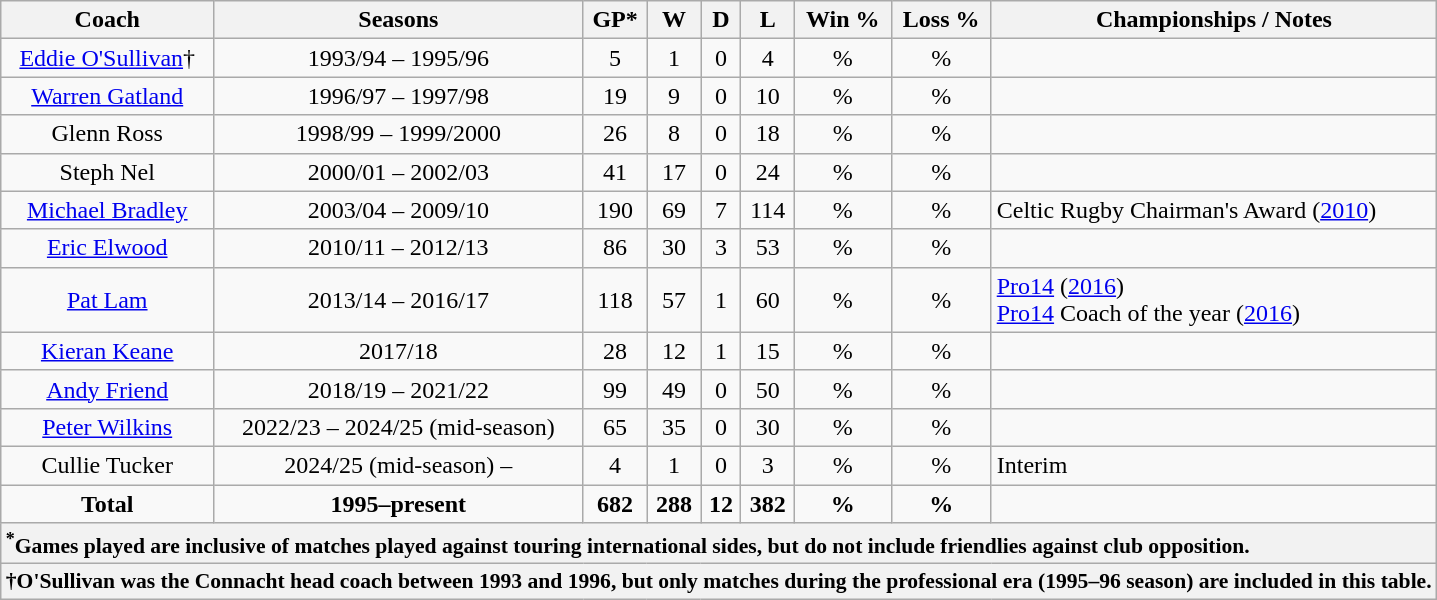<table class="wikitable sortable" style="text-align:center">
<tr>
<th>Coach</th>
<th>Seasons</th>
<th>GP*</th>
<th>W</th>
<th>D</th>
<th>L</th>
<th>Win %</th>
<th>Loss %</th>
<th>Championships / Notes</th>
</tr>
<tr>
<td> <a href='#'>Eddie O'Sullivan</a>†</td>
<td>1993/94 – 1995/96</td>
<td>5</td>
<td>1</td>
<td>0</td>
<td>4</td>
<td>%</td>
<td>%</td>
<td style="text-align:left"></td>
</tr>
<tr>
<td> <a href='#'>Warren Gatland</a></td>
<td>1996/97 – 1997/98</td>
<td>19</td>
<td>9</td>
<td>0</td>
<td>10</td>
<td>%</td>
<td>%</td>
<td style="text-align:left"></td>
</tr>
<tr>
<td> Glenn Ross</td>
<td>1998/99 – 1999/2000</td>
<td>26</td>
<td>8</td>
<td>0</td>
<td>18</td>
<td>%</td>
<td>%</td>
<td style="text-align:left"></td>
</tr>
<tr>
<td> Steph Nel</td>
<td>2000/01 – 2002/03</td>
<td>41</td>
<td>17</td>
<td>0</td>
<td>24</td>
<td>%</td>
<td>%</td>
<td style="text-align:left"></td>
</tr>
<tr>
<td> <a href='#'>Michael Bradley</a></td>
<td>2003/04 – 2009/10</td>
<td>190</td>
<td>69</td>
<td>7</td>
<td>114</td>
<td>%</td>
<td>%</td>
<td style="text-align:left">Celtic Rugby Chairman's Award (<a href='#'>2010</a>)</td>
</tr>
<tr>
<td> <a href='#'>Eric Elwood</a></td>
<td>2010/11 – 2012/13</td>
<td>86</td>
<td>30</td>
<td>3</td>
<td>53</td>
<td>%</td>
<td>%</td>
<td style="text-align:left"></td>
</tr>
<tr>
<td> <a href='#'>Pat Lam</a></td>
<td>2013/14 – 2016/17</td>
<td>118</td>
<td>57</td>
<td>1</td>
<td>60</td>
<td>%</td>
<td>%</td>
<td style="text-align:left"><a href='#'>Pro14</a> (<a href='#'>2016</a>) <br> <a href='#'>Pro14</a> Coach of the year (<a href='#'>2016</a>)</td>
</tr>
<tr>
<td> <a href='#'>Kieran Keane</a></td>
<td>2017/18</td>
<td>28</td>
<td>12</td>
<td>1</td>
<td>15</td>
<td>%</td>
<td>%</td>
<td style="text-align:left"></td>
</tr>
<tr>
<td> <a href='#'>Andy Friend</a></td>
<td>2018/19 – 2021/22</td>
<td>99</td>
<td>49</td>
<td>0</td>
<td>50</td>
<td>%</td>
<td>%</td>
<td style="text-align:left"></td>
</tr>
<tr>
<td> <a href='#'>Peter Wilkins</a></td>
<td>2022/23 – 2024/25 (mid-season)</td>
<td>65</td>
<td>35</td>
<td>0</td>
<td>30</td>
<td>%</td>
<td>%</td>
<td style="text-align:left"></td>
</tr>
<tr>
<td> Cullie Tucker</td>
<td>2024/25 (mid-season) –</td>
<td>4</td>
<td>1</td>
<td>0</td>
<td>3</td>
<td>%</td>
<td>%</td>
<td style="text-align:left">Interim</td>
</tr>
<tr>
<td style="text-align:center"><strong>Total</strong></td>
<td><strong>1995–present</strong></td>
<td><strong>682</strong></td>
<td><strong>288</strong></td>
<td><strong>12</strong></td>
<td><strong>382</strong></td>
<td><strong>%</strong></td>
<td><strong>%</strong></td>
<td></td>
</tr>
<tr>
<th colspan="9" style="text-align:left;font-size:90%"><sup>*</sup>Games played are inclusive of matches played against touring international sides, but do not include friendlies against club opposition.</th>
</tr>
<tr>
<th colspan="9" style="text-align:left;font-size:90%">†O'Sullivan was the Connacht head coach between 1993 and 1996, but only matches during the professional era (1995–96 season) are included in this table.</th>
</tr>
</table>
